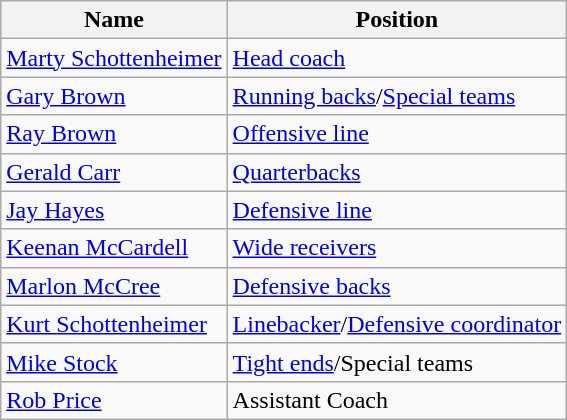<table class="wikitable">
<tr>
<th>Name</th>
<th>Position</th>
</tr>
<tr>
<td><a href='#'>Marty Schottenheimer</a></td>
<td><a href='#'>Head coach</a></td>
</tr>
<tr>
<td><a href='#'>Gary Brown</a></td>
<td><a href='#'>Running backs</a>/<a href='#'>Special teams</a></td>
</tr>
<tr>
<td><a href='#'>Ray Brown</a></td>
<td><a href='#'>Offensive line</a></td>
</tr>
<tr>
<td><a href='#'>Gerald Carr</a></td>
<td><a href='#'>Quarterbacks</a></td>
</tr>
<tr>
<td><a href='#'>Jay Hayes</a></td>
<td><a href='#'>Defensive line</a></td>
</tr>
<tr>
<td><a href='#'>Keenan McCardell</a></td>
<td><a href='#'>Wide receivers</a></td>
</tr>
<tr>
<td><a href='#'>Marlon McCree</a></td>
<td><a href='#'>Defensive backs</a></td>
</tr>
<tr>
<td><a href='#'>Kurt Schottenheimer</a></td>
<td><a href='#'>Linebacker</a>/<a href='#'>Defensive coordinator</a></td>
</tr>
<tr>
<td><a href='#'>Mike Stock</a></td>
<td><a href='#'>Tight ends</a>/Special teams</td>
</tr>
<tr>
<td><a href='#'>Rob Price</a></td>
<td>Assistant Coach</td>
</tr>
</table>
